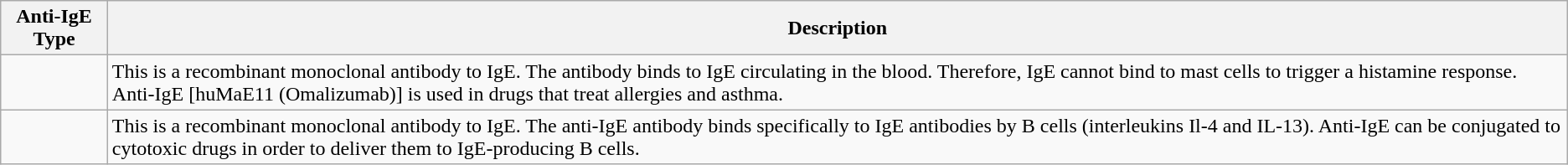<table class="wikitable">
<tr>
<th>Anti-IgE Type</th>
<th>Description</th>
</tr>
<tr>
<td></td>
<td>This is a recombinant monoclonal antibody to IgE. The antibody binds to IgE circulating in the blood. Therefore, IgE cannot bind to mast cells to trigger a histamine response. Anti-IgE [huMaE11 (Omalizumab)] is used in drugs that treat allergies and asthma.</td>
</tr>
<tr>
<td></td>
<td>This is a recombinant monoclonal antibody to IgE. The anti-IgE antibody binds specifically to IgE antibodies by B cells (interleukins Il-4 and IL-13). Anti-IgE can be conjugated to cytotoxic drugs in order to deliver them to IgE-producing B cells.</td>
</tr>
</table>
